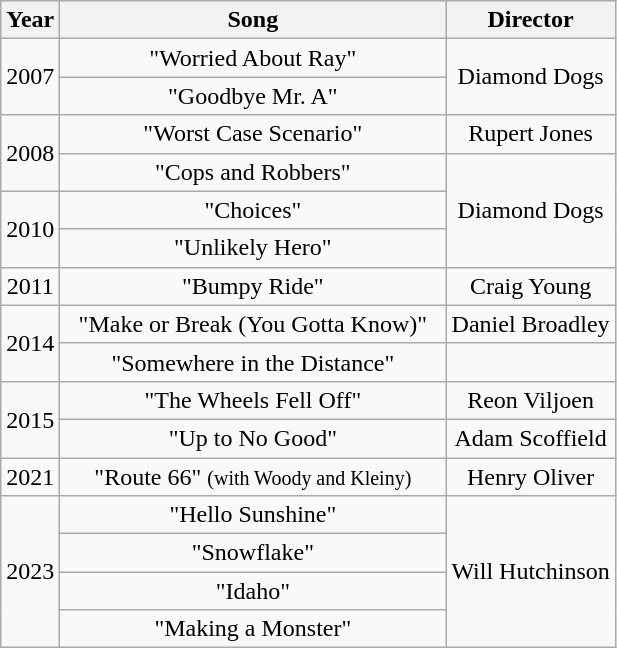<table class="wikitable" style="text-align:center;">
<tr>
<th>Year</th>
<th style="width:250px;">Song</th>
<th>Director</th>
</tr>
<tr>
<td rowspan="2">2007</td>
<td>"Worried About Ray"</td>
<td rowspan="2">Diamond Dogs</td>
</tr>
<tr>
<td>"Goodbye Mr. A"</td>
</tr>
<tr>
<td rowspan="2">2008</td>
<td>"Worst Case Scenario"</td>
<td>Rupert Jones</td>
</tr>
<tr>
<td>"Cops and Robbers"</td>
<td rowspan="3">Diamond Dogs</td>
</tr>
<tr>
<td rowspan="2">2010</td>
<td>"Choices"</td>
</tr>
<tr>
<td>"Unlikely Hero"</td>
</tr>
<tr>
<td>2011</td>
<td>"Bumpy Ride"</td>
<td>Craig Young</td>
</tr>
<tr>
<td rowspan="2">2014</td>
<td>"Make or Break (You Gotta Know)"</td>
<td>Daniel Broadley</td>
</tr>
<tr>
<td>"Somewhere in the Distance"</td>
<td></td>
</tr>
<tr>
<td rowspan="2">2015</td>
<td>"The Wheels Fell Off"</td>
<td>Reon Viljoen</td>
</tr>
<tr>
<td>"Up to No Good"</td>
<td>Adam Scoffield</td>
</tr>
<tr>
<td>2021</td>
<td>"Route 66" <small>(with Woody and Kleiny)</small></td>
<td>Henry Oliver</td>
</tr>
<tr>
<td rowspan="4">2023</td>
<td>"Hello Sunshine"</td>
<td rowspan="4">Will Hutchinson</td>
</tr>
<tr>
<td>"Snowflake"</td>
</tr>
<tr>
<td>"Idaho"</td>
</tr>
<tr>
<td>"Making a Monster"</td>
</tr>
</table>
